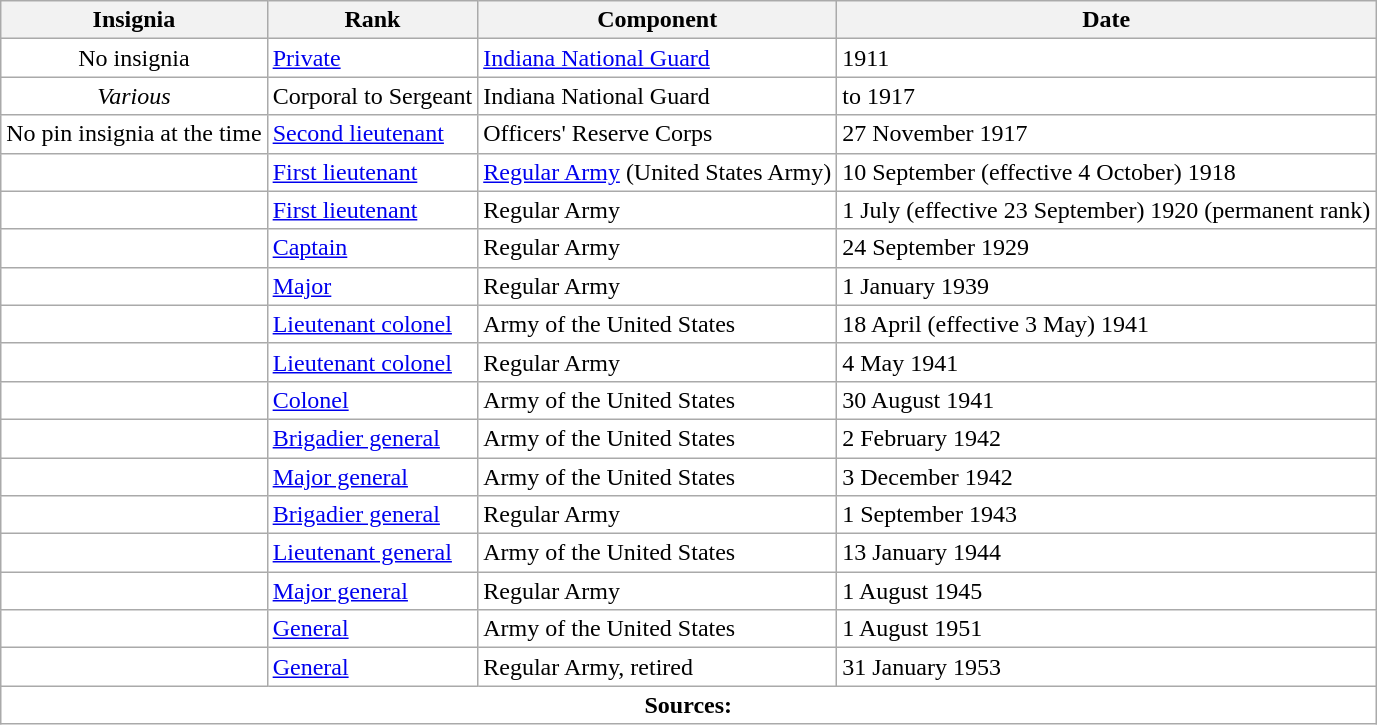<table class="wikitable" style="background:white">
<tr>
<th>Insignia</th>
<th>Rank</th>
<th>Component</th>
<th>Date</th>
</tr>
<tr>
<td align="center">No insignia</td>
<td><a href='#'>Private</a></td>
<td><a href='#'>Indiana National Guard</a></td>
<td>1911</td>
</tr>
<tr>
<td align="center"><em>Various</em></td>
<td>Corporal to Sergeant</td>
<td>Indiana National Guard</td>
<td>to 1917</td>
</tr>
<tr>
<td align="center">No pin insignia at the time</td>
<td><a href='#'>Second lieutenant</a></td>
<td>Officers' Reserve Corps</td>
<td>27 November 1917</td>
</tr>
<tr>
<td align="center"></td>
<td><a href='#'>First lieutenant</a></td>
<td><a href='#'>Regular Army</a> (United States Army)</td>
<td>10 September (effective 4 October) 1918</td>
</tr>
<tr>
<td align="center"></td>
<td><a href='#'>First lieutenant</a></td>
<td>Regular Army</td>
<td>1 July (effective 23 September) 1920 (permanent rank)</td>
</tr>
<tr>
<td align="center"></td>
<td><a href='#'>Captain</a></td>
<td>Regular Army</td>
<td>24 September 1929</td>
</tr>
<tr>
<td align="center"></td>
<td><a href='#'>Major</a></td>
<td>Regular Army</td>
<td>1 January 1939</td>
</tr>
<tr>
<td align="center"></td>
<td><a href='#'>Lieutenant colonel</a></td>
<td>Army of the United States</td>
<td>18 April (effective 3 May) 1941</td>
</tr>
<tr>
<td align="center"></td>
<td><a href='#'>Lieutenant colonel</a></td>
<td>Regular Army</td>
<td>4 May 1941</td>
</tr>
<tr>
<td align="center"></td>
<td><a href='#'>Colonel</a></td>
<td>Army of the United States</td>
<td>30 August 1941</td>
</tr>
<tr>
<td align="center"></td>
<td><a href='#'>Brigadier general</a></td>
<td>Army of the United States</td>
<td>2 February 1942</td>
</tr>
<tr>
<td align="center"></td>
<td><a href='#'>Major general</a></td>
<td>Army of the United States</td>
<td>3 December 1942</td>
</tr>
<tr>
<td align="center"></td>
<td><a href='#'>Brigadier general</a></td>
<td>Regular Army</td>
<td>1 September 1943</td>
</tr>
<tr>
<td align="center"></td>
<td><a href='#'>Lieutenant general</a></td>
<td>Army of the United States</td>
<td>13 January 1944</td>
</tr>
<tr>
<td align="center"></td>
<td><a href='#'>Major general</a></td>
<td>Regular Army</td>
<td>1 August 1945</td>
</tr>
<tr>
<td align="center"></td>
<td><a href='#'>General</a></td>
<td>Army of the United States</td>
<td>1 August 1951</td>
</tr>
<tr>
<td align="center"></td>
<td><a href='#'>General</a></td>
<td>Regular Army, retired</td>
<td>31 January 1953</td>
</tr>
<tr>
<td colspan="4" style="text-align: center;"><strong>Sources:</strong></td>
</tr>
</table>
